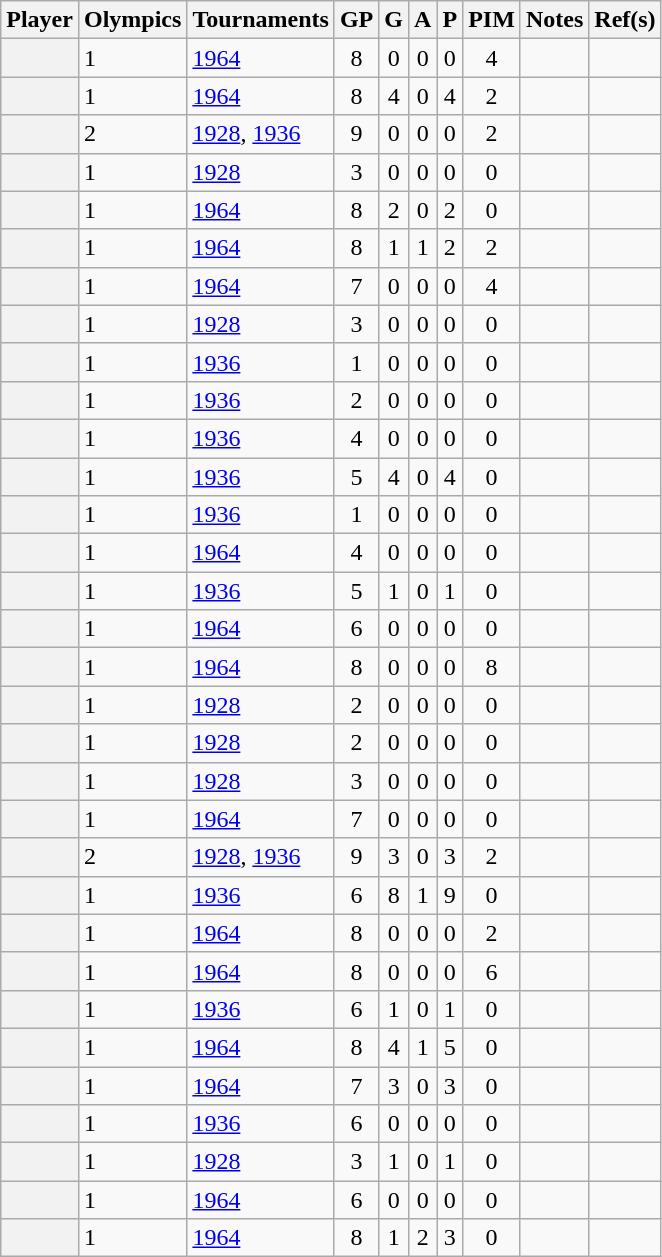<table class="wikitable sortable plainrowheaders" style="text-align:center;">
<tr>
<th scope="col">Player</th>
<th scope="col">Olympics</th>
<th scope="col">Tournaments</th>
<th scope="col">GP</th>
<th scope="col">G</th>
<th scope="col">A</th>
<th scope="col">P</th>
<th scope="col">PIM</th>
<th scope="col">Notes</th>
<th scope="col" class="unsortable">Ref(s)</th>
</tr>
<tr>
<th scope="row"></th>
<td align=left>1</td>
<td align=left><a href='#'>1964</a></td>
<td>8</td>
<td>0</td>
<td>0</td>
<td>0</td>
<td>4</td>
<td align=left></td>
<td align=center></td>
</tr>
<tr>
<th scope="row"></th>
<td align=left>1</td>
<td align=left><a href='#'>1964</a></td>
<td>8</td>
<td>4</td>
<td>0</td>
<td>4</td>
<td>2</td>
<td align=left></td>
<td align=center></td>
</tr>
<tr>
<th scope="row"></th>
<td align=left>2</td>
<td align=left><a href='#'>1928</a>, <a href='#'>1936</a></td>
<td>9</td>
<td>0</td>
<td>0</td>
<td>0</td>
<td>2</td>
<td align=left></td>
<td align=center></td>
</tr>
<tr>
<th scope="row"></th>
<td align=left>1</td>
<td align=left><a href='#'>1928</a></td>
<td>3</td>
<td>0</td>
<td>0</td>
<td>0</td>
<td>0</td>
<td align=left></td>
<td align=center></td>
</tr>
<tr>
<th scope="row"></th>
<td align=left>1</td>
<td align=left><a href='#'>1964</a></td>
<td>8</td>
<td>2</td>
<td>0</td>
<td>2</td>
<td>0</td>
<td align=left></td>
<td align=center></td>
</tr>
<tr>
<th scope="row"></th>
<td align=left>1</td>
<td align=left><a href='#'>1964</a></td>
<td>8</td>
<td>1</td>
<td>1</td>
<td>2</td>
<td>2</td>
<td align=left></td>
<td align=center></td>
</tr>
<tr>
<th scope="row"></th>
<td align=left>1</td>
<td align=left><a href='#'>1964</a></td>
<td>7</td>
<td>0</td>
<td>0</td>
<td>0</td>
<td>4</td>
<td align=left></td>
<td align=center></td>
</tr>
<tr>
<th scope="row"></th>
<td align=left>1</td>
<td align=left><a href='#'>1928</a></td>
<td>3</td>
<td>0</td>
<td>0</td>
<td>0</td>
<td>0</td>
<td align=left></td>
<td align=center></td>
</tr>
<tr>
<th scope="row"></th>
<td align=left>1</td>
<td align=left><a href='#'>1936</a></td>
<td>1</td>
<td>0</td>
<td>0</td>
<td>0</td>
<td>0</td>
<td align=left></td>
<td align=center></td>
</tr>
<tr>
<th scope="row"></th>
<td align=left>1</td>
<td align=left><a href='#'>1936</a></td>
<td>2</td>
<td>0</td>
<td>0</td>
<td>0</td>
<td>0</td>
<td align=left></td>
<td align=center></td>
</tr>
<tr>
<th scope="row"></th>
<td align=left>1</td>
<td align=left><a href='#'>1936</a></td>
<td>4</td>
<td>0</td>
<td>0</td>
<td>0</td>
<td>0</td>
<td align=left></td>
<td align=center></td>
</tr>
<tr>
<th scope="row"></th>
<td align=left>1</td>
<td align=left><a href='#'>1936</a></td>
<td>5</td>
<td>4</td>
<td>0</td>
<td>4</td>
<td>0</td>
<td align=left></td>
<td align=center></td>
</tr>
<tr>
<th scope="row"></th>
<td align=left>1</td>
<td align=left><a href='#'>1936</a></td>
<td>1</td>
<td>0</td>
<td>0</td>
<td>0</td>
<td>0</td>
<td align=left></td>
<td align=center></td>
</tr>
<tr>
<th scope="row"></th>
<td align=left>1</td>
<td align=left><a href='#'>1964</a></td>
<td>4</td>
<td>0</td>
<td>0</td>
<td>0</td>
<td>0</td>
<td align=left></td>
<td align=center></td>
</tr>
<tr>
<th scope="row"></th>
<td align=left>1</td>
<td align=left><a href='#'>1936</a></td>
<td>5</td>
<td>1</td>
<td>0</td>
<td>1</td>
<td>0</td>
<td align=left></td>
<td align=center></td>
</tr>
<tr>
<th scope="row"></th>
<td align=left>1</td>
<td align=left><a href='#'>1964</a></td>
<td>6</td>
<td>0</td>
<td>0</td>
<td>0</td>
<td>0</td>
<td align=left></td>
<td align=center></td>
</tr>
<tr>
<th scope="row"></th>
<td align=left>1</td>
<td align=left><a href='#'>1964</a></td>
<td>8</td>
<td>0</td>
<td>0</td>
<td>0</td>
<td>8</td>
<td align=left></td>
<td align=center></td>
</tr>
<tr>
<th scope="row"></th>
<td align=left>1</td>
<td align=left><a href='#'>1928</a></td>
<td>2</td>
<td>0</td>
<td>0</td>
<td>0</td>
<td>0</td>
<td align=left></td>
<td align=center></td>
</tr>
<tr>
<th scope="row"></th>
<td align=left>1</td>
<td align=left><a href='#'>1928</a></td>
<td>2</td>
<td>0</td>
<td>0</td>
<td>0</td>
<td>0</td>
<td align=left></td>
<td align=center></td>
</tr>
<tr>
<th scope="row"></th>
<td align=left>1</td>
<td align=left><a href='#'>1928</a></td>
<td>3</td>
<td>0</td>
<td>0</td>
<td>0</td>
<td>0</td>
<td align=left></td>
<td align=center></td>
</tr>
<tr>
<th scope="row"></th>
<td align=left>1</td>
<td align=left><a href='#'>1964</a></td>
<td>7</td>
<td>0</td>
<td>0</td>
<td>0</td>
<td>0</td>
<td align=left></td>
<td align=center></td>
</tr>
<tr>
<th scope="row"></th>
<td align=left>2</td>
<td align=left><a href='#'>1928</a>, <a href='#'>1936</a></td>
<td>9</td>
<td>3</td>
<td>0</td>
<td>3</td>
<td>2</td>
<td align=left></td>
<td align=center></td>
</tr>
<tr>
<th scope="row"></th>
<td align=left>1</td>
<td align=left><a href='#'>1936</a></td>
<td>6</td>
<td>8</td>
<td>1</td>
<td>9</td>
<td>0</td>
<td align=left></td>
<td align=center></td>
</tr>
<tr>
<th scope="row"></th>
<td align=left>1</td>
<td align=left><a href='#'>1964</a></td>
<td>8</td>
<td>0</td>
<td>0</td>
<td>0</td>
<td>2</td>
<td align=left></td>
<td align=center></td>
</tr>
<tr>
<th scope="row"></th>
<td align=left>1</td>
<td align=left><a href='#'>1964</a></td>
<td>8</td>
<td>0</td>
<td>0</td>
<td>0</td>
<td>6</td>
<td align=left></td>
<td align=center></td>
</tr>
<tr>
<th scope="row"></th>
<td align=left>1</td>
<td align=left><a href='#'>1936</a></td>
<td>6</td>
<td>1</td>
<td>0</td>
<td>1</td>
<td>0</td>
<td align=left></td>
<td align=center></td>
</tr>
<tr>
<th scope="row"></th>
<td align=left>1</td>
<td align=left><a href='#'>1964</a></td>
<td>8</td>
<td>4</td>
<td>1</td>
<td>5</td>
<td>0</td>
<td align=left></td>
<td align=center></td>
</tr>
<tr>
<th scope="row"></th>
<td align=left>1</td>
<td align=left><a href='#'>1964</a></td>
<td>7</td>
<td>3</td>
<td>0</td>
<td>3</td>
<td>0</td>
<td align=left></td>
<td align=center></td>
</tr>
<tr>
<th scope="row"></th>
<td align=left>1</td>
<td align=left><a href='#'>1936</a></td>
<td>6</td>
<td>0</td>
<td>0</td>
<td>0</td>
<td>0</td>
<td align=left></td>
<td align=center></td>
</tr>
<tr>
<th scope="row"></th>
<td align=left>1</td>
<td align=left><a href='#'>1928</a></td>
<td>3</td>
<td>1</td>
<td>0</td>
<td>1</td>
<td>0</td>
<td align=left></td>
<td align=center></td>
</tr>
<tr>
<th scope="row"></th>
<td align=left>1</td>
<td align=left><a href='#'>1964</a></td>
<td>6</td>
<td>0</td>
<td>0</td>
<td>0</td>
<td>0</td>
<td align=left></td>
<td align=center></td>
</tr>
<tr>
<th scope="row"></th>
<td align=left>1</td>
<td align=left><a href='#'>1964</a></td>
<td>8</td>
<td>1</td>
<td>2</td>
<td>3</td>
<td>0</td>
<td align=left></td>
<td align=center></td>
</tr>
</table>
